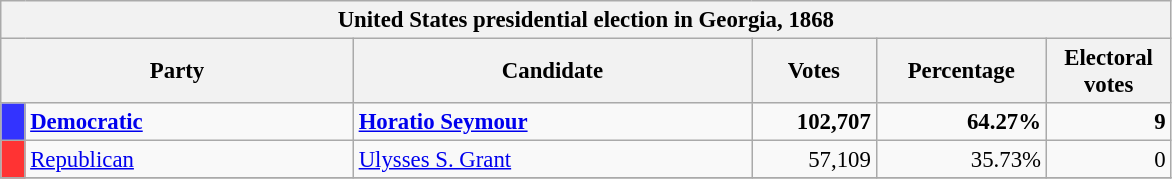<table class="wikitable" style="font-size: 95%;">
<tr>
<th colspan="6">United States presidential election in Georgia, 1868 </th>
</tr>
<tr>
<th colspan="2" style="width: 15em">Party</th>
<th style="width: 17em">Candidate</th>
<th style="width: 5em">Votes</th>
<th style="width: 7em">Percentage</th>
<th style="width: 5em">Electoral votes</th>
</tr>
<tr>
<th style="background-color:#3333FF; width: 3px"></th>
<td style="width: 130px"><strong><a href='#'>Democratic</a></strong></td>
<td><strong><a href='#'>Horatio Seymour</a></strong></td>
<td align="right"><strong>102,707</strong></td>
<td align="right"><strong>64.27%</strong></td>
<td align="right"><strong>9</strong></td>
</tr>
<tr>
<th style="background-color:#FF3333; width: 3px"></th>
<td style="width: 130px"><a href='#'>Republican</a></td>
<td><a href='#'>Ulysses S. Grant</a></td>
<td align="right">57,109</td>
<td align="right">35.73%</td>
<td align="right">0</td>
</tr>
<tr>
</tr>
</table>
